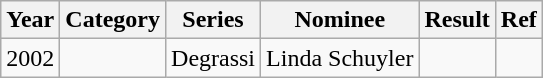<table class="wikitable">
<tr>
<th>Year</th>
<th>Category</th>
<th>Series</th>
<th>Nominee</th>
<th>Result</th>
<th>Ref</th>
</tr>
<tr>
<td>2002</td>
<td></td>
<td>Degrassi</td>
<td>Linda Schuyler</td>
<td></td>
</tr>
</table>
